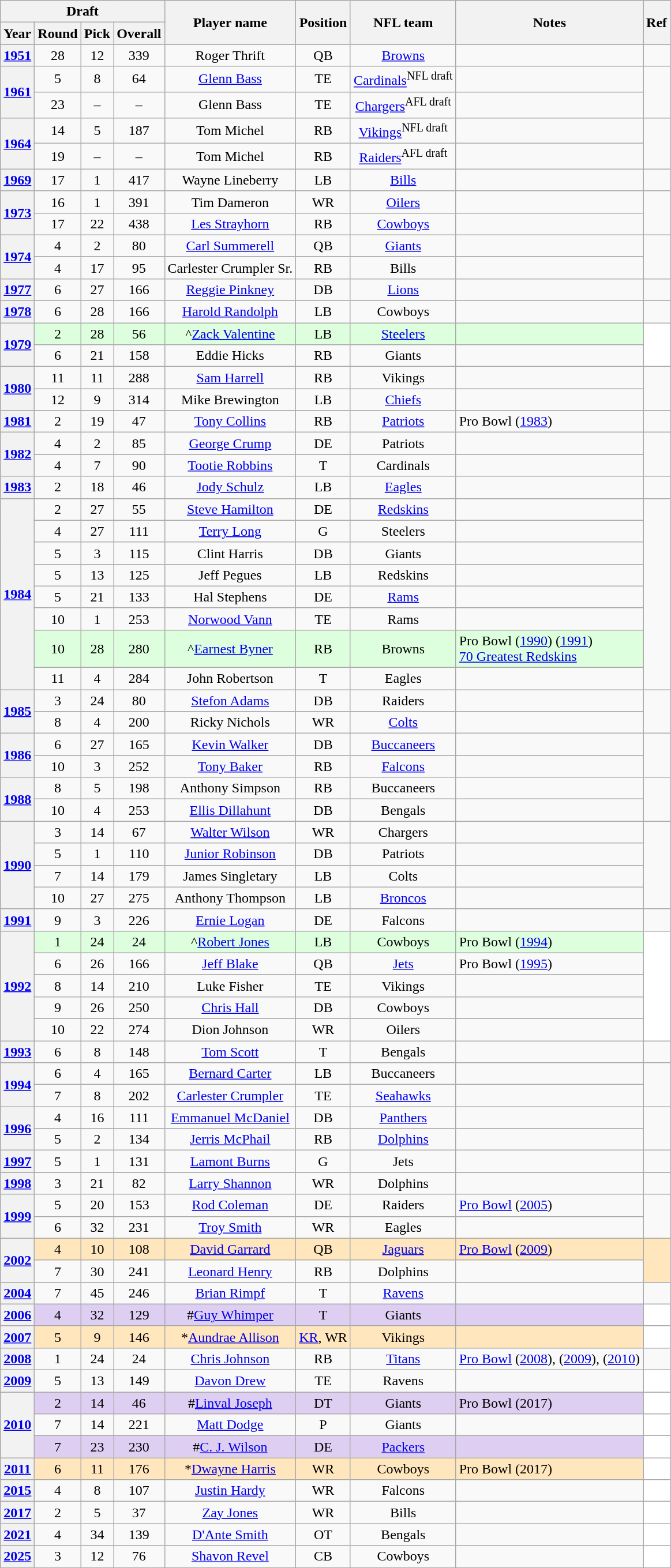<table class="wikitable">
<tr>
<th colspan="4">Draft</th>
<th rowspan="2">Player name</th>
<th rowspan="2">Position</th>
<th rowspan="2">NFL team</th>
<th rowspan="2">Notes</th>
<th rowspan="2">Ref</th>
</tr>
<tr>
<th>Year</th>
<th>Round</th>
<th>Pick</th>
<th>Overall</th>
</tr>
<tr>
<th><a href='#'>1951</a></th>
<td align="center">28</td>
<td align="center">12</td>
<td align="center">339</td>
<td align="center">Roger Thrift</td>
<td align="center">QB</td>
<td align="center"><a href='#'>Browns</a></td>
<td></td>
<td align="center"></td>
</tr>
<tr>
<th rowspan="2" align="center"><a href='#'>1961</a></th>
<td align="center">5</td>
<td align="center">8</td>
<td align="center">64</td>
<td align="center"><a href='#'>Glenn Bass</a></td>
<td align="center">TE</td>
<td align="center"><a href='#'>Cardinals</a><sup>NFL draft</sup></td>
<td></td>
<td rowspan="2" align="center"></td>
</tr>
<tr>
<td align="center">23</td>
<td align="center">–</td>
<td align="center">–</td>
<td align="center">Glenn Bass</td>
<td align="center">TE</td>
<td align="center"><a href='#'>Chargers</a><sup>AFL draft</sup></td>
<td></td>
</tr>
<tr>
<th rowspan="2" align="center"><a href='#'>1964</a></th>
<td align="center">14</td>
<td align="center">5</td>
<td align="center">187</td>
<td align="center">Tom Michel</td>
<td align="center">RB</td>
<td align="center"><a href='#'>Vikings</a><sup>NFL draft</sup></td>
<td></td>
<td rowspan="2" align="center"></td>
</tr>
<tr>
<td align="center">19</td>
<td align="center">–</td>
<td align="center">–</td>
<td align="center">Tom Michel</td>
<td align="center">RB</td>
<td align="center"><a href='#'>Raiders</a><sup>AFL draft</sup></td>
<td></td>
</tr>
<tr>
<th><a href='#'>1969</a></th>
<td align="center">17</td>
<td align="center">1</td>
<td align="center">417</td>
<td align="center">Wayne Lineberry</td>
<td align="center">LB</td>
<td align="center"><a href='#'>Bills</a></td>
<td></td>
<td align="center"></td>
</tr>
<tr>
<th rowspan="2" align="center"><a href='#'>1973</a></th>
<td align="center">16</td>
<td align="center">1</td>
<td align="center">391</td>
<td align="center">Tim Dameron</td>
<td align="center">WR</td>
<td align="center"><a href='#'>Oilers</a></td>
<td></td>
<td rowspan="2" align="center"></td>
</tr>
<tr>
<td align="center">17</td>
<td align="center">22</td>
<td align="center">438</td>
<td align="center"><a href='#'>Les Strayhorn</a></td>
<td align="center">RB</td>
<td align="center"><a href='#'>Cowboys</a></td>
<td></td>
</tr>
<tr>
<th rowspan="2" align="center"><a href='#'>1974</a></th>
<td align="center">4</td>
<td align="center">2</td>
<td align="center">80</td>
<td align="center"><a href='#'>Carl Summerell</a></td>
<td align="center">QB</td>
<td align="center"><a href='#'>Giants</a></td>
<td></td>
<td rowspan="2" align="center"></td>
</tr>
<tr>
<td align="center">4</td>
<td align="center">17</td>
<td align="center">95</td>
<td align="center">Carlester Crumpler Sr.</td>
<td align="center">RB</td>
<td align="center">Bills</td>
<td></td>
</tr>
<tr>
<th><a href='#'>1977</a></th>
<td align="center">6</td>
<td align="center">27</td>
<td align="center">166</td>
<td align="center"><a href='#'>Reggie Pinkney</a></td>
<td align="center">DB</td>
<td align="center"><a href='#'>Lions</a></td>
<td></td>
<td align="center"></td>
</tr>
<tr>
<th><a href='#'>1978</a></th>
<td align="center">6</td>
<td align="center">28</td>
<td align="center">166</td>
<td align="center"><a href='#'>Harold Randolph</a></td>
<td align="center">LB</td>
<td align="center">Cowboys</td>
<td></td>
<td align="center"></td>
</tr>
<tr bgcolor="#ddffdd">
<th rowspan="2" align="center"><a href='#'>1979</a></th>
<td align="center">2</td>
<td align="center">28</td>
<td align="center">56</td>
<td align="center">^<a href='#'>Zack Valentine</a></td>
<td align="center">LB</td>
<td align="center"><a href='#'>Steelers</a></td>
<td></td>
<td bgcolor="#ffffff" rowspan="2" align="center"></td>
</tr>
<tr>
<td align="center">6</td>
<td align="center">21</td>
<td align="center">158</td>
<td align="center">Eddie Hicks</td>
<td align="center">RB</td>
<td align="center">Giants</td>
<td></td>
</tr>
<tr>
<th rowspan="2" align="center"><a href='#'>1980</a></th>
<td align="center">11</td>
<td align="center">11</td>
<td align="center">288</td>
<td align="center"><a href='#'>Sam Harrell</a></td>
<td align="center">RB</td>
<td align="center">Vikings</td>
<td></td>
<td rowspan="2" align="center"></td>
</tr>
<tr>
<td align="center">12</td>
<td align="center">9</td>
<td align="center">314</td>
<td align="center">Mike Brewington</td>
<td align="center">LB</td>
<td align="center"><a href='#'>Chiefs</a></td>
<td></td>
</tr>
<tr>
<th><a href='#'>1981</a></th>
<td align="center">2</td>
<td align="center">19</td>
<td align="center">47</td>
<td align="center"><a href='#'>Tony Collins</a></td>
<td align="center">RB</td>
<td align="center"><a href='#'>Patriots</a></td>
<td>Pro Bowl (<a href='#'>1983</a>)</td>
<td align="center"></td>
</tr>
<tr>
<th rowspan="2" align="center"><a href='#'>1982</a></th>
<td align="center">4</td>
<td align="center">2</td>
<td align="center">85</td>
<td align="center"><a href='#'>George Crump</a></td>
<td align="center">DE</td>
<td align="center">Patriots</td>
<td></td>
<td rowspan="2" align="center"></td>
</tr>
<tr>
<td align="center">4</td>
<td align="center">7</td>
<td align="center">90</td>
<td align="center"><a href='#'>Tootie Robbins</a></td>
<td align="center">T</td>
<td align="center">Cardinals</td>
<td></td>
</tr>
<tr>
<th><a href='#'>1983</a></th>
<td align="center">2</td>
<td align="center">18</td>
<td align="center">46</td>
<td align="center"><a href='#'>Jody Schulz</a></td>
<td align="center">LB</td>
<td align="center"><a href='#'>Eagles</a></td>
<td></td>
<td align="center"></td>
</tr>
<tr>
<th rowspan="8" align="center"><a href='#'>1984</a></th>
<td align="center">2</td>
<td align="center">27</td>
<td align="center">55</td>
<td align="center"><a href='#'>Steve Hamilton</a></td>
<td align="center">DE</td>
<td align="center"><a href='#'>Redskins</a></td>
<td></td>
<td rowspan="8" align="center"></td>
</tr>
<tr>
<td align="center">4</td>
<td align="center">27</td>
<td align="center">111</td>
<td align="center"><a href='#'>Terry Long</a></td>
<td align="center">G</td>
<td align="center">Steelers</td>
<td></td>
</tr>
<tr>
<td align="center">5</td>
<td align="center">3</td>
<td align="center">115</td>
<td align="center">Clint Harris</td>
<td align="center">DB</td>
<td align="center">Giants</td>
<td></td>
</tr>
<tr>
<td align="center">5</td>
<td align="center">13</td>
<td align="center">125</td>
<td align="center">Jeff Pegues</td>
<td align="center">LB</td>
<td align="center">Redskins</td>
<td></td>
</tr>
<tr>
<td align="center">5</td>
<td align="center">21</td>
<td align="center">133</td>
<td align="center">Hal Stephens</td>
<td align="center">DE</td>
<td align="center"><a href='#'>Rams</a></td>
<td></td>
</tr>
<tr>
<td align="center">10</td>
<td align="center">1</td>
<td align="center">253</td>
<td align="center"><a href='#'>Norwood Vann</a></td>
<td align="center">TE</td>
<td align="center">Rams</td>
<td></td>
</tr>
<tr bgcolor="#ddffdd">
<td align="center">10</td>
<td align="center">28</td>
<td align="center">280</td>
<td align="center">^<a href='#'>Earnest Byner</a></td>
<td align="center">RB</td>
<td align="center">Browns</td>
<td>Pro Bowl (<a href='#'>1990</a>) (<a href='#'>1991</a>)<br><a href='#'>70 Greatest Redskins</a></td>
</tr>
<tr>
<td align="center">11</td>
<td align="center">4</td>
<td align="center">284</td>
<td align="center">John Robertson</td>
<td align="center">T</td>
<td align="center">Eagles</td>
<td></td>
</tr>
<tr>
<th rowspan="2" align="center"><a href='#'>1985</a></th>
<td align="center">3</td>
<td align="center">24</td>
<td align="center">80</td>
<td align="center"><a href='#'>Stefon Adams</a></td>
<td align="center">DB</td>
<td align="center">Raiders</td>
<td></td>
<td rowspan="2" align="center"></td>
</tr>
<tr>
<td align="center">8</td>
<td align="center">4</td>
<td align="center">200</td>
<td align="center">Ricky Nichols</td>
<td align="center">WR</td>
<td align="center"><a href='#'>Colts</a></td>
<td></td>
</tr>
<tr>
<th rowspan="2" align="center"><a href='#'>1986</a></th>
<td align="center">6</td>
<td align="center">27</td>
<td align="center">165</td>
<td align="center"><a href='#'>Kevin Walker</a></td>
<td align="center">DB</td>
<td align="center"><a href='#'>Buccaneers</a></td>
<td></td>
<td rowspan="2" align="center"></td>
</tr>
<tr>
<td align="center">10</td>
<td align="center">3</td>
<td align="center">252</td>
<td align="center"><a href='#'>Tony Baker</a></td>
<td align="center">RB</td>
<td align="center"><a href='#'>Falcons</a></td>
<td></td>
</tr>
<tr>
<th rowspan="2" align="center"><a href='#'>1988</a></th>
<td align="center">8</td>
<td align="center">5</td>
<td align="center">198</td>
<td align="center">Anthony Simpson</td>
<td align="center">RB</td>
<td align="center">Buccaneers</td>
<td></td>
<td rowspan="2" align="center"></td>
</tr>
<tr>
<td align="center">10</td>
<td align="center">4</td>
<td align="center">253</td>
<td align="center"><a href='#'>Ellis Dillahunt</a></td>
<td align="center">DB</td>
<td align="center">Bengals</td>
<td></td>
</tr>
<tr>
<th rowspan="4" align="center"><a href='#'>1990</a></th>
<td align="center">3</td>
<td align="center">14</td>
<td align="center">67</td>
<td align="center"><a href='#'>Walter Wilson</a></td>
<td align="center">WR</td>
<td align="center">Chargers</td>
<td></td>
<td rowspan="4" align="center"></td>
</tr>
<tr>
<td align="center">5</td>
<td align="center">1</td>
<td align="center">110</td>
<td align="center"><a href='#'>Junior Robinson</a></td>
<td align="center">DB</td>
<td align="center">Patriots</td>
<td></td>
</tr>
<tr>
<td align="center">7</td>
<td align="center">14</td>
<td align="center">179</td>
<td align="center">James Singletary</td>
<td align="center">LB</td>
<td align="center">Colts</td>
<td></td>
</tr>
<tr>
<td align="center">10</td>
<td align="center">27</td>
<td align="center">275</td>
<td align="center">Anthony Thompson</td>
<td align="center">LB</td>
<td align="center"><a href='#'>Broncos</a></td>
<td></td>
</tr>
<tr>
<th><a href='#'>1991</a></th>
<td align="center">9</td>
<td align="center">3</td>
<td align="center">226</td>
<td align="center"><a href='#'>Ernie Logan</a></td>
<td align="center">DE</td>
<td align="center">Falcons</td>
<td></td>
<td align="center"></td>
</tr>
<tr bgcolor="#ddffdd">
<th rowspan="5" align="center"><a href='#'>1992</a></th>
<td align="center">1</td>
<td align="center">24</td>
<td align="center">24</td>
<td align="center">^<a href='#'>Robert Jones</a></td>
<td align="center">LB</td>
<td align="center">Cowboys</td>
<td>Pro Bowl (<a href='#'>1994</a>)</td>
<td bgcolor="#ffffff" rowspan="5" align="center"></td>
</tr>
<tr>
<td align="center">6</td>
<td align="center">26</td>
<td align="center">166</td>
<td align="center"><a href='#'>Jeff Blake</a></td>
<td align="center">QB</td>
<td align="center"><a href='#'>Jets</a></td>
<td>Pro Bowl (<a href='#'>1995</a>)</td>
</tr>
<tr>
<td align="center">8</td>
<td align="center">14</td>
<td align="center">210</td>
<td align="center">Luke Fisher</td>
<td align="center">TE</td>
<td align="center">Vikings</td>
<td></td>
</tr>
<tr>
<td align="center">9</td>
<td align="center">26</td>
<td align="center">250</td>
<td align="center"><a href='#'>Chris Hall</a></td>
<td align="center">DB</td>
<td align="center">Cowboys</td>
<td></td>
</tr>
<tr>
<td align="center">10</td>
<td align="center">22</td>
<td align="center">274</td>
<td align="center">Dion Johnson</td>
<td align="center">WR</td>
<td align="center">Oilers</td>
<td></td>
</tr>
<tr>
<th><a href='#'>1993</a></th>
<td align="center">6</td>
<td align="center">8</td>
<td align="center">148</td>
<td align="center"><a href='#'>Tom Scott</a></td>
<td align="center">T</td>
<td align="center">Bengals</td>
<td></td>
<td align="center"></td>
</tr>
<tr>
<th rowspan="2" align="center"><a href='#'>1994</a></th>
<td align="center">6</td>
<td align="center">4</td>
<td align="center">165</td>
<td align="center"><a href='#'>Bernard Carter</a></td>
<td align="center">LB</td>
<td align="center">Buccaneers</td>
<td></td>
<td rowspan="2" align="center"></td>
</tr>
<tr>
<td align="center">7</td>
<td align="center">8</td>
<td align="center">202</td>
<td align="center"><a href='#'>Carlester Crumpler</a></td>
<td align="center">TE</td>
<td align="center"><a href='#'>Seahawks</a></td>
<td></td>
</tr>
<tr>
<th rowspan="2" align="center"><a href='#'>1996</a></th>
<td align="center">4</td>
<td align="center">16</td>
<td align="center">111</td>
<td align="center"><a href='#'>Emmanuel McDaniel</a></td>
<td align="center">DB</td>
<td align="center"><a href='#'>Panthers</a></td>
<td></td>
<td rowspan="2" align="center"></td>
</tr>
<tr>
<td align="center">5</td>
<td align="center">2</td>
<td align="center">134</td>
<td align="center"><a href='#'>Jerris McPhail</a></td>
<td align="center">RB</td>
<td align="center"><a href='#'>Dolphins</a></td>
<td></td>
</tr>
<tr>
<th><a href='#'>1997</a></th>
<td align="center">5</td>
<td align="center">1</td>
<td align="center">131</td>
<td align="center"><a href='#'>Lamont Burns</a></td>
<td align="center">G</td>
<td align="center">Jets</td>
<td></td>
<td align="center"></td>
</tr>
<tr>
<th><a href='#'>1998</a></th>
<td align="center">3</td>
<td align="center">21</td>
<td align="center">82</td>
<td align="center"><a href='#'>Larry Shannon</a></td>
<td align="center">WR</td>
<td align="center">Dolphins</td>
<td></td>
<td align="center"></td>
</tr>
<tr>
<th rowspan="2" align="center"><a href='#'>1999</a></th>
<td align="center">5</td>
<td align="center">20</td>
<td align="center">153</td>
<td align="center"><a href='#'>Rod Coleman</a></td>
<td align="center">DE</td>
<td align="center">Raiders</td>
<td><a href='#'>Pro Bowl</a> (<a href='#'>2005</a>)</td>
<td rowspan="2" align="center"></td>
</tr>
<tr>
<td align="center">6</td>
<td align="center">32</td>
<td align="center">231</td>
<td align="center"><a href='#'>Troy Smith</a></td>
<td align="center">WR</td>
<td align="center">Eagles</td>
<td></td>
</tr>
<tr bgcolor="#FFE6BD">
<th rowspan="2" align="center"><a href='#'>2002</a></th>
<td align="center">4</td>
<td align="center">10</td>
<td align="center">108</td>
<td align="center"><a href='#'>David Garrard</a></td>
<td align="center">QB</td>
<td align="center"><a href='#'>Jaguars</a></td>
<td><a href='#'>Pro Bowl</a> (<a href='#'>2009</a>)</td>
<td bgcolor="#FFE6BD" rowspan="2" align="center"></td>
</tr>
<tr>
<td align="center">7</td>
<td align="center">30</td>
<td align="center">241</td>
<td align="center"><a href='#'>Leonard Henry</a></td>
<td align="center">RB</td>
<td align="center">Dolphins</td>
<td></td>
</tr>
<tr>
<th><a href='#'>2004</a></th>
<td align="center">7</td>
<td align="center">45</td>
<td align="center">246</td>
<td align="center"><a href='#'>Brian Rimpf</a></td>
<td align="center">T</td>
<td align="center"><a href='#'>Ravens</a></td>
<td></td>
<td align="center"></td>
</tr>
<tr bgcolor="#ddcef2">
<th><a href='#'>2006</a></th>
<td align="center">4</td>
<td align="center">32</td>
<td align="center">129</td>
<td align="center">#<a href='#'>Guy Whimper</a></td>
<td align="center">T</td>
<td align="center">Giants</td>
<td></td>
<td bgcolor="#ffffff" align="center"></td>
</tr>
<tr bgcolor="#FFE6BD">
<th><a href='#'>2007</a></th>
<td align="center">5</td>
<td align="center">9</td>
<td align="center">146</td>
<td align="center">*<a href='#'>Aundrae Allison</a></td>
<td align="center"><a href='#'>KR</a>, WR</td>
<td align="center">Vikings</td>
<td></td>
<td bgcolor="#ffffff" align="center"></td>
</tr>
<tr>
<th><a href='#'>2008</a></th>
<td align="center">1</td>
<td align="center">24</td>
<td align="center">24</td>
<td align="center"><a href='#'>Chris Johnson</a></td>
<td align="center">RB</td>
<td align="center"><a href='#'>Titans</a></td>
<td><a href='#'>Pro Bowl</a> (<a href='#'>2008</a>), (<a href='#'>2009</a>), (<a href='#'>2010</a>)</td>
<td align="center"></td>
</tr>
<tr>
<th><a href='#'>2009</a></th>
<td align="center">5</td>
<td align="center">13</td>
<td align="center">149</td>
<td align="center"><a href='#'>Davon Drew</a></td>
<td align="center">TE</td>
<td align="center">Ravens</td>
<td></td>
<td bgcolor="#ffffff" align="center"></td>
</tr>
<tr bgcolor="#ddcef2">
<th rowspan="3"><a href='#'>2010</a></th>
<td align="center">2</td>
<td align="center">14</td>
<td align="center">46</td>
<td align="center">#<a href='#'>Linval Joseph</a></td>
<td align="center">DT</td>
<td align="center">Giants</td>
<td>Pro Bowl (2017)</td>
<td bgcolor="#ffffff" align="center"></td>
</tr>
<tr>
<td align="center">7</td>
<td align="center">14</td>
<td align="center">221</td>
<td align="center"><a href='#'>Matt Dodge</a></td>
<td align="center">P</td>
<td align="center">Giants</td>
<td></td>
<td bgcolor="#ffffff" align="center"></td>
</tr>
<tr bgcolor="#ddcef2">
<td align="center">7</td>
<td align="center">23</td>
<td align="center">230</td>
<td align="center">#<a href='#'>C. J. Wilson</a></td>
<td align="center">DE</td>
<td align="center"><a href='#'>Packers</a></td>
<td></td>
<td bgcolor="#ffffff" align="center"></td>
</tr>
<tr bgcolor="#FFE6BD">
<th><a href='#'>2011</a></th>
<td align="center">6</td>
<td align="center">11</td>
<td align="center">176</td>
<td align="center">*<a href='#'>Dwayne Harris</a></td>
<td align="center">WR</td>
<td align="center">Cowboys</td>
<td>Pro Bowl (2017)</td>
<td bgcolor="#ffffff" align="center"></td>
</tr>
<tr>
<th><a href='#'>2015</a></th>
<td align="center">4</td>
<td align="center">8</td>
<td align="center">107</td>
<td align="center"><a href='#'>Justin Hardy</a></td>
<td align="center">WR</td>
<td align="center">Falcons</td>
<td></td>
<td bgcolor="#ffffff" align="center"></td>
</tr>
<tr>
<th><a href='#'>2017</a></th>
<td align="center">2</td>
<td align="center">5</td>
<td align="center">37</td>
<td align="center"><a href='#'>Zay Jones</a></td>
<td align="center">WR</td>
<td align="center">Bills</td>
<td></td>
<td bgcolor="#ffffff" align="center"></td>
</tr>
<tr>
<th><a href='#'>2021</a></th>
<td align="center">4</td>
<td align="center">34</td>
<td align="center">139</td>
<td align="center"><a href='#'>D'Ante Smith</a></td>
<td align="center">OT</td>
<td align="center">Bengals</td>
<td></td>
<td bgcolor="#ffffff" align="center"></td>
</tr>
<tr>
<th><a href='#'>2025</a></th>
<td align="center">3</td>
<td align="center">12</td>
<td align="center">76</td>
<td align="center"><a href='#'>Shavon Revel</a></td>
<td align="center">CB</td>
<td align="center">Cowboys</td>
<td></td>
<td bgcolor="#ffffff" align="center"></td>
</tr>
<tr>
</tr>
</table>
